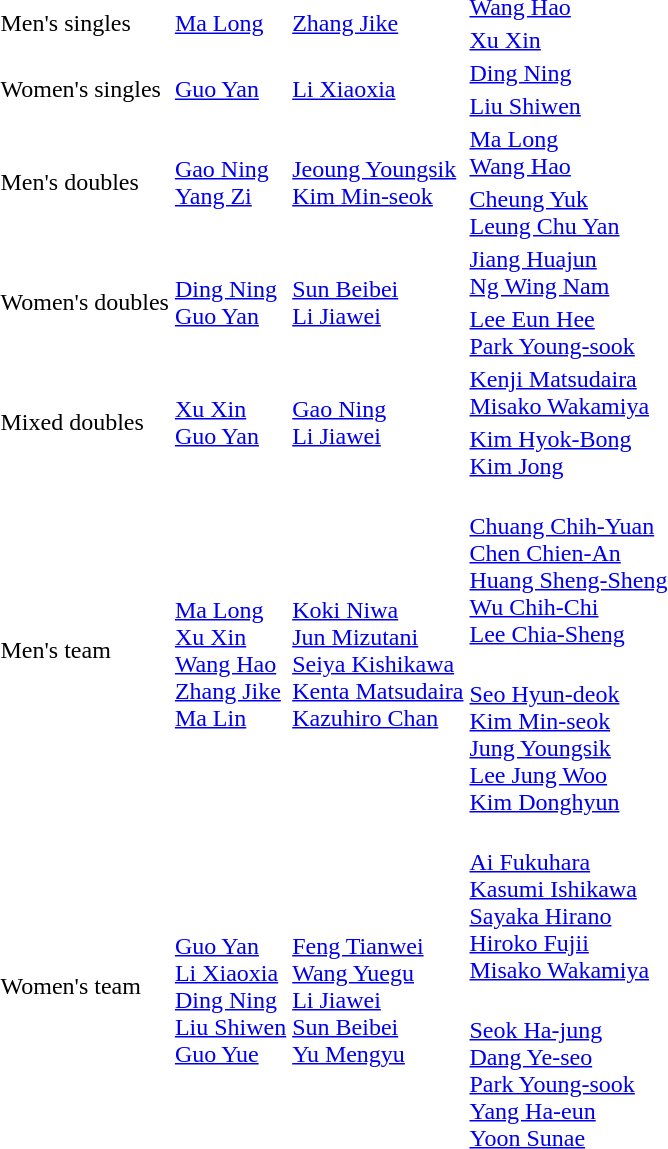<table>
<tr>
<td rowspan=2>Men's singles <br></td>
<td rowspan=2> <a href='#'>Ma Long</a></td>
<td rowspan=2> <a href='#'>Zhang Jike</a></td>
<td> <a href='#'>Wang Hao</a></td>
</tr>
<tr>
<td> <a href='#'>Xu Xin</a></td>
</tr>
<tr>
<td rowspan=2>Women's singles <br></td>
<td rowspan=2> <a href='#'>Guo Yan</a></td>
<td rowspan=2> <a href='#'>Li Xiaoxia</a></td>
<td> <a href='#'>Ding Ning</a></td>
</tr>
<tr>
<td> <a href='#'>Liu Shiwen</a></td>
</tr>
<tr>
<td rowspan=2>Men's doubles <br></td>
<td rowspan=2> <a href='#'>Gao Ning</a><br> <a href='#'>Yang Zi</a></td>
<td rowspan=2> <a href='#'>Jeoung Youngsik</a><br> <a href='#'>Kim Min-seok</a></td>
<td> <a href='#'>Ma Long</a><br> <a href='#'>Wang Hao</a></td>
</tr>
<tr>
<td> <a href='#'>Cheung Yuk</a><br> <a href='#'>Leung Chu Yan</a></td>
</tr>
<tr>
<td rowspan=2>Women's doubles <br></td>
<td rowspan=2> <a href='#'>Ding Ning</a><br> <a href='#'>Guo Yan</a></td>
<td rowspan=2> <a href='#'>Sun Beibei</a><br> <a href='#'>Li Jiawei</a></td>
<td> <a href='#'>Jiang Huajun </a><br>  <a href='#'>Ng Wing Nam</a></td>
</tr>
<tr>
<td> <a href='#'>Lee Eun Hee</a><br> <a href='#'>Park Young-sook</a></td>
</tr>
<tr>
<td rowspan=2>Mixed doubles <br></td>
<td rowspan=2> <a href='#'>Xu Xin</a><br> <a href='#'>Guo Yan</a></td>
<td rowspan=2> <a href='#'>Gao Ning</a><br> <a href='#'>Li Jiawei</a></td>
<td> <a href='#'>Kenji Matsudaira</a><br> <a href='#'>Misako Wakamiya</a></td>
</tr>
<tr>
<td> <a href='#'>Kim Hyok-Bong</a><br> <a href='#'>Kim Jong</a></td>
</tr>
<tr>
<td rowspan=2>Men's team <br></td>
<td rowspan=2><br><a href='#'>Ma Long</a><br><a href='#'>Xu Xin</a><br><a href='#'>Wang Hao</a><br><a href='#'>Zhang Jike</a><br><a href='#'>Ma Lin</a></td>
<td rowspan=2><br><a href='#'>Koki Niwa</a><br><a href='#'>Jun Mizutani</a><br><a href='#'>Seiya Kishikawa</a><br><a href='#'>Kenta Matsudaira</a><br><a href='#'>Kazuhiro Chan</a></td>
<td><br><a href='#'>Chuang Chih-Yuan</a><br><a href='#'>Chen Chien-An</a><br><a href='#'>Huang Sheng-Sheng</a><br><a href='#'>Wu Chih-Chi</a><br><a href='#'>Lee Chia-Sheng</a></td>
</tr>
<tr>
<td><br><a href='#'>Seo Hyun-deok</a><br><a href='#'>Kim Min-seok</a><br><a href='#'>Jung Youngsik</a><br><a href='#'>Lee Jung Woo</a><br><a href='#'>Kim Donghyun</a></td>
</tr>
<tr>
<td rowspan=2>Women's team <br></td>
<td rowspan=2><br><a href='#'>Guo Yan</a><br><a href='#'>Li Xiaoxia</a><br><a href='#'>Ding Ning</a><br><a href='#'>Liu Shiwen</a><br><a href='#'>Guo Yue</a></td>
<td rowspan=2><br><a href='#'>Feng Tianwei</a><br><a href='#'>Wang Yuegu</a><br><a href='#'>Li Jiawei</a><br><a href='#'>Sun Beibei</a><br><a href='#'>Yu Mengyu</a></td>
<td><br><a href='#'>Ai Fukuhara</a><br><a href='#'>Kasumi Ishikawa</a><br><a href='#'>Sayaka Hirano</a><br><a href='#'>Hiroko Fujii</a><br><a href='#'>Misako Wakamiya</a></td>
</tr>
<tr>
<td><br><a href='#'>Seok Ha-jung</a><br><a href='#'>Dang Ye-seo</a><br><a href='#'>Park Young-sook</a><br><a href='#'>Yang Ha-eun</a><br><a href='#'>Yoon Sunae</a></td>
</tr>
</table>
